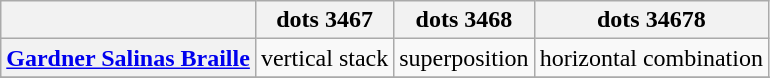<table class="wikitable">
<tr>
<th></th>
<th>dots 3467</th>
<th>dots 3468</th>
<th>dots 34678</th>
</tr>
<tr>
<th align=left><a href='#'>Gardner Salinas Braille</a></th>
<td>vertical stack</td>
<td>superposition</td>
<td>horizontal combination</td>
</tr>
<tr>
</tr>
<tr>
</tr>
</table>
